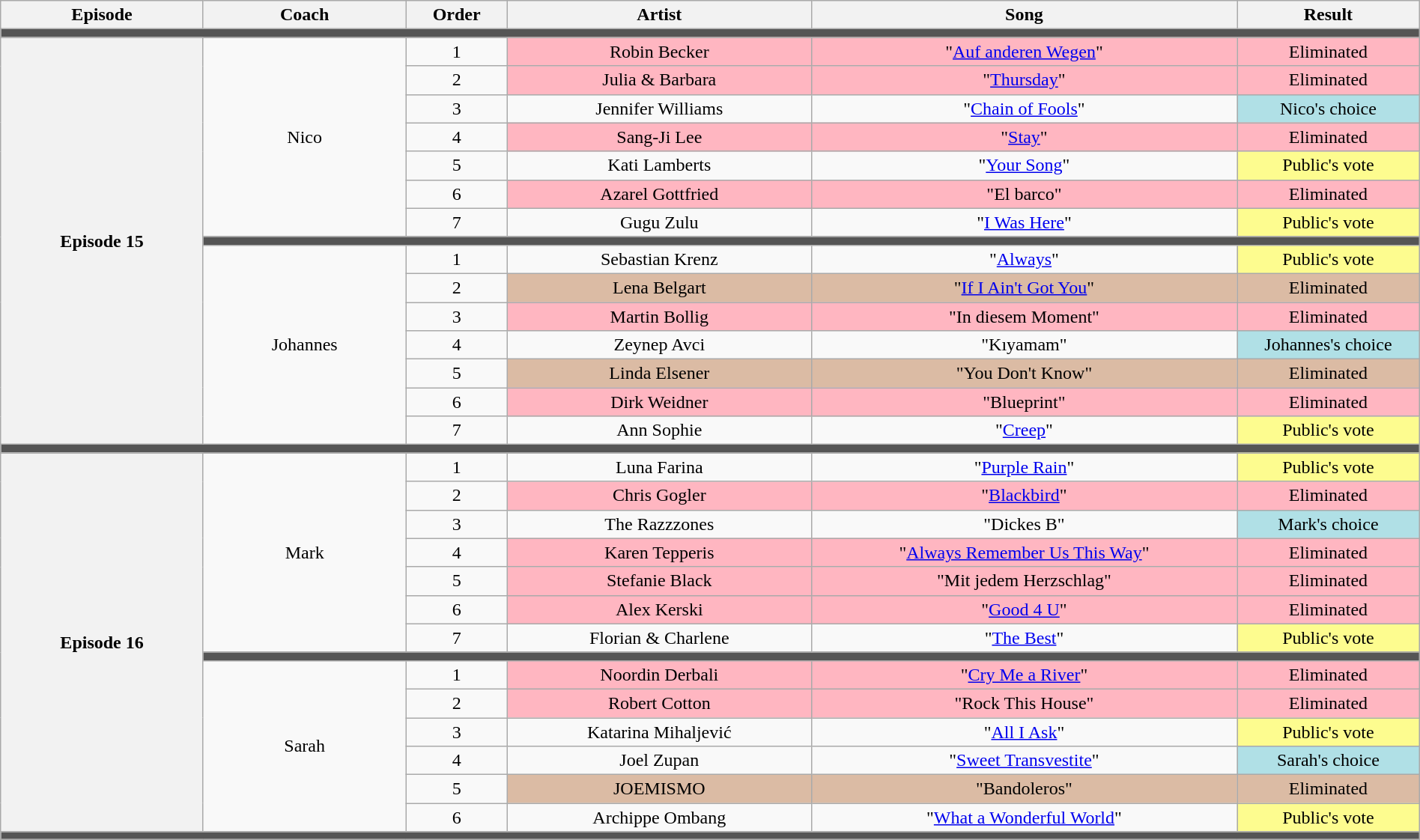<table class="wikitable plainrowheaders" style="text-align: center; width:100%;">
<tr>
<th scope="col" style="width:10%;">Episode</th>
<th style="width:10%;">Coach</th>
<th style="width:05%;">Order</th>
<th style="width:15%;">Artist</th>
<th style="width:21%;">Song</th>
<th style="width:09%;">Result</th>
</tr>
<tr>
<td colspan="6" style="background:#555;"></td>
</tr>
<tr>
<th rowspan="15">Episode 15<br><small></small></th>
<td rowspan="7">Nico</td>
<td>1</td>
<td style="background: lightpink">Robin Becker</td>
<td style="background: lightpink">"<a href='#'>Auf anderen Wegen</a>"</td>
<td style="background: lightpink">Eliminated</td>
</tr>
<tr>
<td>2</td>
<td style="background: lightpink">Julia & Barbara</td>
<td style="background: lightpink">"<a href='#'>Thursday</a>"</td>
<td style="background: lightpink">Eliminated</td>
</tr>
<tr>
<td>3</td>
<td>Jennifer Williams</td>
<td>"<a href='#'>Chain of Fools</a>"</td>
<td style="background:#b0e0e6">Nico's choice</td>
</tr>
<tr>
<td>4</td>
<td style="background: lightpink">Sang-Ji Lee</td>
<td style="background: lightpink">"<a href='#'>Stay</a>"</td>
<td style="background: lightpink">Eliminated</td>
</tr>
<tr>
<td>5</td>
<td>Kati Lamberts</td>
<td>"<a href='#'>Your Song</a>"</td>
<td style="background:#fdfc8f">Public's vote</td>
</tr>
<tr>
<td>6</td>
<td style="background: lightpink">Azarel Gottfried</td>
<td style="background: lightpink">"El barco"</td>
<td style="background: lightpink">Eliminated</td>
</tr>
<tr>
<td>7</td>
<td>Gugu Zulu</td>
<td>"<a href='#'>I Was Here</a>"</td>
<td style="background:#fdfc8f">Public's vote</td>
</tr>
<tr>
<td colspan="5" style="background:#555;"></td>
</tr>
<tr>
<td rowspan="7">Johannes</td>
<td>1</td>
<td>Sebastian Krenz</td>
<td>"<a href='#'>Always</a>"</td>
<td style="background:#fdfc8f">Public's vote</td>
</tr>
<tr>
<td>2</td>
<td style="background:#dbbba4">Lena Belgart</td>
<td style="background:#dbbba4">"<a href='#'>If I Ain't Got You</a>"</td>
<td style="background:#dbbba4">Eliminated</td>
</tr>
<tr>
<td>3</td>
<td style="background: lightpink">Martin Bollig</td>
<td style="background: lightpink">"In diesem Moment"</td>
<td style="background: lightpink">Eliminated</td>
</tr>
<tr>
<td>4</td>
<td>Zeynep Avci</td>
<td>"Kıyamam"</td>
<td style="background:#b0e0e6">Johannes's choice</td>
</tr>
<tr>
<td>5</td>
<td style="background:#dbbba4">Linda Elsener</td>
<td style="background:#dbbba4">"You Don't Know"</td>
<td style="background:#dbbba4">Eliminated</td>
</tr>
<tr>
<td>6</td>
<td style="background: lightpink">Dirk Weidner</td>
<td style="background: lightpink">"Blueprint"</td>
<td style="background: lightpink">Eliminated</td>
</tr>
<tr>
<td>7</td>
<td>Ann Sophie</td>
<td>"<a href='#'>Creep</a>"</td>
<td style="background:#fdfc8f">Public's vote</td>
</tr>
<tr>
<td colspan="6" style="background:#555;"></td>
</tr>
<tr>
<th rowspan="14">Episode 16<br><small></small></th>
<td rowspan="7">Mark</td>
<td>1</td>
<td>Luna Farina</td>
<td>"<a href='#'>Purple Rain</a>"</td>
<td style="background:#fdfc8f">Public's vote</td>
</tr>
<tr>
<td>2</td>
<td style="background: lightpink">Chris Gogler</td>
<td style="background: lightpink">"<a href='#'>Blackbird</a>"</td>
<td style="background: lightpink">Eliminated</td>
</tr>
<tr>
<td>3</td>
<td>The Razzzones</td>
<td>"Dickes B"</td>
<td style="background:#b0e0e6">Mark's choice</td>
</tr>
<tr>
<td>4</td>
<td style="background: lightpink">Karen Tepperis</td>
<td style="background: lightpink">"<a href='#'>Always Remember Us This Way</a>"</td>
<td style="background: lightpink">Eliminated</td>
</tr>
<tr>
<td>5</td>
<td style="background: lightpink">Stefanie Black</td>
<td style="background: lightpink">"Mit jedem Herzschlag"</td>
<td style="background: lightpink">Eliminated</td>
</tr>
<tr>
<td>6</td>
<td style="background: lightpink">Alex Kerski</td>
<td style="background: lightpink">"<a href='#'>Good 4 U</a>"</td>
<td style="background: lightpink">Eliminated</td>
</tr>
<tr>
<td>7</td>
<td>Florian & Charlene</td>
<td>"<a href='#'>The Best</a>"</td>
<td style="background:#fdfc8f">Public's vote</td>
</tr>
<tr>
<td colspan="5" style="background:#555;"></td>
</tr>
<tr>
<td rowspan="6">Sarah</td>
<td>1</td>
<td style="background: lightpink">Noordin Derbali</td>
<td style="background: lightpink">"<a href='#'>Cry Me a River</a>"</td>
<td style="background: lightpink">Eliminated</td>
</tr>
<tr>
<td>2</td>
<td style="background: lightpink">Robert Cotton</td>
<td style="background: lightpink">"Rock This House"</td>
<td style="background: lightpink">Eliminated</td>
</tr>
<tr>
<td>3</td>
<td>Katarina Mihaljević</td>
<td>"<a href='#'>All I Ask</a>"</td>
<td style="background:#fdfc8f">Public's vote</td>
</tr>
<tr>
<td>4</td>
<td>Joel Zupan</td>
<td>"<a href='#'>Sweet Transvestite</a>"</td>
<td style="background:#b0e0e6">Sarah's choice</td>
</tr>
<tr>
<td>5</td>
<td style="background:#dbbba4">JOEMISMO</td>
<td style="background:#dbbba4">"Bandoleros"</td>
<td style="background:#dbbba4">Eliminated</td>
</tr>
<tr>
<td>6</td>
<td>Archippe Ombang</td>
<td>"<a href='#'>What a Wonderful World</a>"</td>
<td style="background:#fdfc8f">Public's vote</td>
</tr>
<tr>
<td colspan="6" style="background:#555;"></td>
</tr>
<tr>
</tr>
</table>
